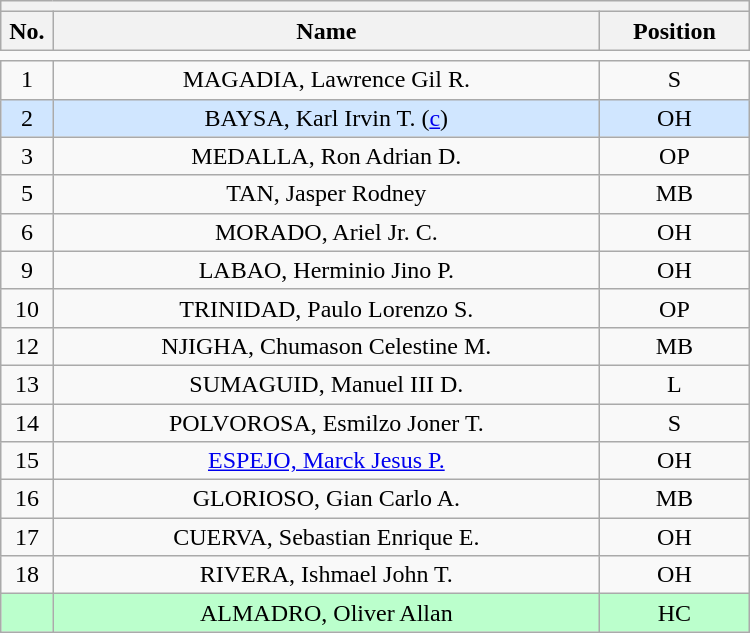<table class='wikitable mw-collapsible' style="text-align: center; width: 500px; border: none">
<tr>
<th style='text-align: left;' colspan=3></th>
</tr>
<tr>
<th style='width: 7%;'>No.</th>
<th>Name</th>
<th style='width: 20%;'>Position</th>
</tr>
<tr>
<td style='border: none;'></td>
</tr>
<tr>
<td>1</td>
<td>MAGADIA, Lawrence Gil R.</td>
<td>S</td>
</tr>
<tr bgcolor=#D0E6FF>
<td>2</td>
<td>BAYSA, Karl Irvin T. (<a href='#'>c</a>)</td>
<td>OH</td>
</tr>
<tr>
<td>3</td>
<td>MEDALLA, Ron Adrian D.</td>
<td>OP</td>
</tr>
<tr>
<td>5</td>
<td>TAN, Jasper Rodney</td>
<td>MB</td>
</tr>
<tr>
<td>6</td>
<td>MORADO, Ariel Jr. C.</td>
<td>OH</td>
</tr>
<tr>
<td>9</td>
<td>LABAO, Herminio Jino P.</td>
<td>OH</td>
</tr>
<tr>
<td>10</td>
<td>TRINIDAD, Paulo Lorenzo S.</td>
<td>OP</td>
</tr>
<tr>
<td>12</td>
<td>NJIGHA, Chumason Celestine M.</td>
<td>MB</td>
</tr>
<tr>
<td>13</td>
<td>SUMAGUID, Manuel III D.</td>
<td>L</td>
</tr>
<tr>
<td>14</td>
<td>POLVOROSA, Esmilzo Joner T.</td>
<td>S</td>
</tr>
<tr>
<td>15</td>
<td><a href='#'>ESPEJO, Marck Jesus P.</a></td>
<td>OH</td>
</tr>
<tr>
<td>16</td>
<td>GLORIOSO, Gian Carlo A.</td>
<td>MB</td>
</tr>
<tr>
<td>17</td>
<td>CUERVA, Sebastian Enrique E.</td>
<td>OH</td>
</tr>
<tr>
<td>18</td>
<td>RIVERA, Ishmael John T.</td>
<td>OH</td>
</tr>
<tr bgcolor=#BBFFCC>
<td></td>
<td>ALMADRO, Oliver Allan</td>
<td>HC</td>
</tr>
</table>
